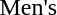<table>
<tr style="vertical-align:top">
<td>Men's</td>
<td> </td>
<td> </td>
<td> </td>
</tr>
</table>
